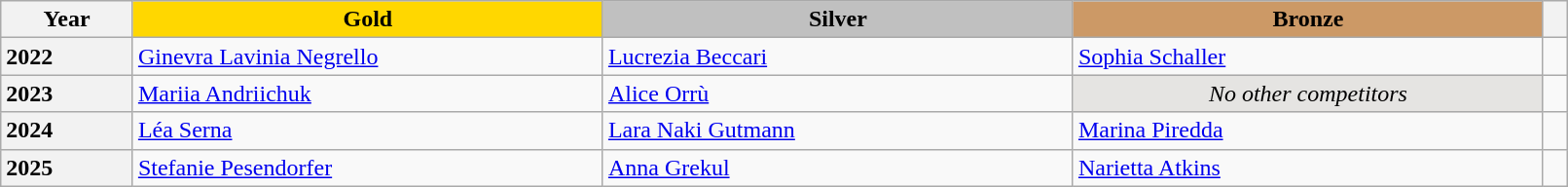<table class="wikitable unsortable" style="text-align:left; width:85%">
<tr>
<th scope="col" style="text-align:center">Year</th>
<td scope="col" style="text-align:center; width:30%; background:gold"><strong>Gold</strong></td>
<td scope="col" style="text-align:center; width:30%; background:silver"><strong>Silver</strong></td>
<td scope="col" style="text-align:center; width:30%; background:#c96"><strong>Bronze</strong></td>
<th scope="col" style="text-align:center"></th>
</tr>
<tr>
<th scope="row" style="text-align:left">2022</th>
<td> <a href='#'>Ginevra Lavinia Negrello</a></td>
<td> <a href='#'>Lucrezia Beccari</a></td>
<td> <a href='#'>Sophia Schaller</a></td>
<td></td>
</tr>
<tr>
<th scope="row" style="text-align:left">2023</th>
<td> <a href='#'>Mariia Andriichuk</a></td>
<td> <a href='#'>Alice Orrù</a></td>
<td align="center" bgcolor="e5e4e2"><em>No other competitors</em></td>
<td></td>
</tr>
<tr>
<th scope="row" style="text-align:left">2024</th>
<td> <a href='#'>Léa Serna</a></td>
<td> <a href='#'>Lara Naki Gutmann</a></td>
<td> <a href='#'>Marina Piredda</a></td>
<td></td>
</tr>
<tr>
<th scope="row" style="text-align:left">2025</th>
<td> <a href='#'>Stefanie Pesendorfer</a></td>
<td> <a href='#'>Anna Grekul</a></td>
<td> <a href='#'>Narietta Atkins</a></td>
<td></td>
</tr>
</table>
